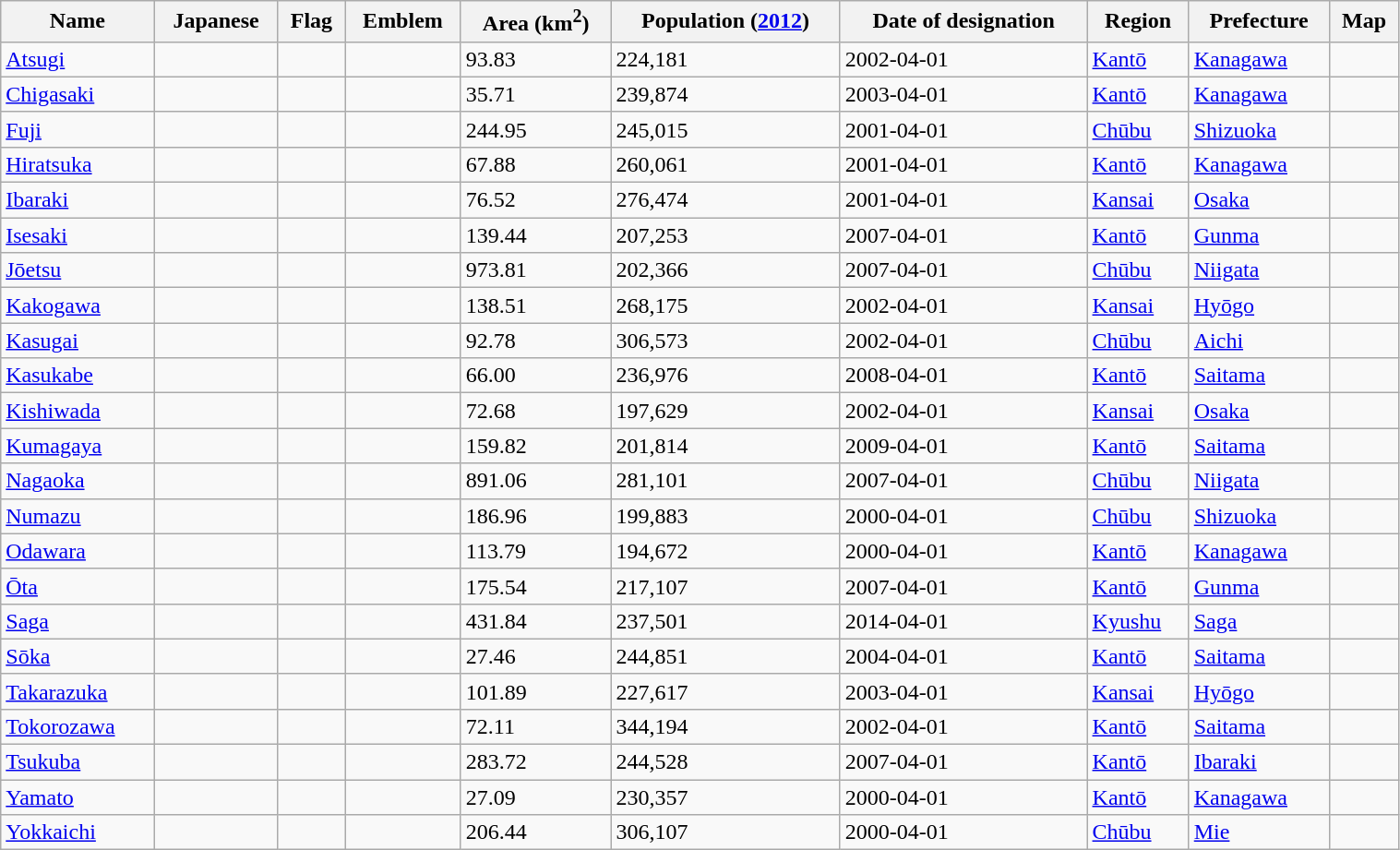<table class="wikitable sortable" width=80% style="font-size:100%;" align=center>
<tr>
<th>Name</th>
<th>Japanese</th>
<th>Flag</th>
<th>Emblem</th>
<th>Area (km<sup>2</sup>)</th>
<th>Population (<a href='#'>2012</a>)</th>
<th>Date of designation</th>
<th>Region</th>
<th>Prefecture</th>
<th>Map</th>
</tr>
<tr>
<td><a href='#'>Atsugi</a></td>
<td></td>
<td></td>
<td></td>
<td>93.83</td>
<td>224,181</td>
<td>2002-04-01</td>
<td><a href='#'>Kantō</a></td>
<td><a href='#'>Kanagawa</a></td>
<td></td>
</tr>
<tr>
<td><a href='#'>Chigasaki</a></td>
<td></td>
<td></td>
<td></td>
<td>35.71</td>
<td>239,874</td>
<td>2003-04-01</td>
<td><a href='#'>Kantō</a></td>
<td><a href='#'>Kanagawa</a></td>
<td></td>
</tr>
<tr>
<td><a href='#'>Fuji</a></td>
<td></td>
<td></td>
<td></td>
<td>244.95</td>
<td>245,015</td>
<td>2001-04-01</td>
<td><a href='#'>Chūbu</a></td>
<td><a href='#'>Shizuoka</a></td>
<td></td>
</tr>
<tr>
<td><a href='#'>Hiratsuka</a></td>
<td></td>
<td></td>
<td></td>
<td>67.88</td>
<td>260,061</td>
<td>2001-04-01</td>
<td><a href='#'>Kantō</a></td>
<td><a href='#'>Kanagawa</a></td>
<td></td>
</tr>
<tr>
<td><a href='#'>Ibaraki</a></td>
<td></td>
<td></td>
<td></td>
<td>76.52</td>
<td>276,474</td>
<td>2001-04-01</td>
<td><a href='#'>Kansai</a></td>
<td><a href='#'>Osaka</a></td>
<td></td>
</tr>
<tr>
<td><a href='#'>Isesaki</a></td>
<td></td>
<td></td>
<td></td>
<td>139.44</td>
<td>207,253</td>
<td>2007-04-01</td>
<td><a href='#'>Kantō</a></td>
<td><a href='#'>Gunma</a></td>
<td></td>
</tr>
<tr>
<td><a href='#'>Jōetsu</a></td>
<td></td>
<td></td>
<td></td>
<td>973.81</td>
<td>202,366</td>
<td>2007-04-01</td>
<td><a href='#'>Chūbu</a></td>
<td><a href='#'>Niigata</a></td>
<td></td>
</tr>
<tr>
<td><a href='#'>Kakogawa</a></td>
<td></td>
<td></td>
<td></td>
<td>138.51</td>
<td>268,175</td>
<td>2002-04-01</td>
<td><a href='#'>Kansai</a></td>
<td><a href='#'>Hyōgo</a></td>
<td></td>
</tr>
<tr>
<td><a href='#'>Kasugai</a></td>
<td></td>
<td></td>
<td></td>
<td>92.78</td>
<td>306,573</td>
<td>2002-04-01</td>
<td><a href='#'>Chūbu</a></td>
<td><a href='#'>Aichi</a></td>
<td></td>
</tr>
<tr>
<td><a href='#'>Kasukabe</a></td>
<td></td>
<td></td>
<td></td>
<td>66.00</td>
<td>236,976</td>
<td>2008-04-01</td>
<td><a href='#'>Kantō</a></td>
<td><a href='#'>Saitama</a></td>
<td></td>
</tr>
<tr>
<td><a href='#'>Kishiwada</a></td>
<td></td>
<td></td>
<td></td>
<td>72.68</td>
<td>197,629</td>
<td>2002-04-01</td>
<td><a href='#'>Kansai</a></td>
<td><a href='#'>Osaka</a></td>
<td></td>
</tr>
<tr>
<td><a href='#'>Kumagaya</a></td>
<td></td>
<td></td>
<td></td>
<td>159.82</td>
<td>201,814</td>
<td>2009-04-01</td>
<td><a href='#'>Kantō</a></td>
<td><a href='#'>Saitama</a></td>
<td></td>
</tr>
<tr>
<td><a href='#'>Nagaoka</a></td>
<td></td>
<td></td>
<td></td>
<td>891.06</td>
<td>281,101</td>
<td>2007-04-01</td>
<td><a href='#'>Chūbu</a></td>
<td><a href='#'>Niigata</a></td>
<td></td>
</tr>
<tr>
<td><a href='#'>Numazu</a></td>
<td></td>
<td></td>
<td></td>
<td>186.96</td>
<td>199,883</td>
<td>2000-04-01</td>
<td><a href='#'>Chūbu</a></td>
<td><a href='#'>Shizuoka</a></td>
<td></td>
</tr>
<tr>
<td><a href='#'>Odawara</a></td>
<td></td>
<td></td>
<td></td>
<td>113.79</td>
<td>194,672</td>
<td>2000-04-01</td>
<td><a href='#'>Kantō</a></td>
<td><a href='#'>Kanagawa</a></td>
<td></td>
</tr>
<tr>
<td><a href='#'>Ōta</a></td>
<td></td>
<td></td>
<td></td>
<td>175.54</td>
<td>217,107</td>
<td>2007-04-01</td>
<td><a href='#'>Kantō</a></td>
<td><a href='#'>Gunma</a></td>
<td></td>
</tr>
<tr>
<td><a href='#'>Saga</a></td>
<td></td>
<td></td>
<td></td>
<td>431.84</td>
<td>237,501</td>
<td>2014-04-01</td>
<td><a href='#'>Kyushu</a></td>
<td><a href='#'>Saga</a></td>
<td></td>
</tr>
<tr>
<td><a href='#'>Sōka</a></td>
<td></td>
<td></td>
<td></td>
<td>27.46</td>
<td>244,851</td>
<td>2004-04-01</td>
<td><a href='#'>Kantō</a></td>
<td><a href='#'>Saitama</a></td>
<td></td>
</tr>
<tr>
<td><a href='#'>Takarazuka</a></td>
<td></td>
<td></td>
<td></td>
<td>101.89</td>
<td>227,617</td>
<td>2003-04-01</td>
<td><a href='#'>Kansai</a></td>
<td><a href='#'>Hyōgo</a></td>
<td></td>
</tr>
<tr>
<td><a href='#'>Tokorozawa</a></td>
<td></td>
<td></td>
<td></td>
<td>72.11</td>
<td>344,194</td>
<td>2002-04-01</td>
<td><a href='#'>Kantō</a></td>
<td><a href='#'>Saitama</a></td>
<td></td>
</tr>
<tr>
<td><a href='#'>Tsukuba</a></td>
<td></td>
<td></td>
<td></td>
<td>283.72</td>
<td>244,528</td>
<td>2007-04-01</td>
<td><a href='#'>Kantō</a></td>
<td><a href='#'>Ibaraki</a></td>
<td></td>
</tr>
<tr>
<td><a href='#'>Yamato</a></td>
<td></td>
<td></td>
<td></td>
<td>27.09</td>
<td>230,357</td>
<td>2000-04-01</td>
<td><a href='#'>Kantō</a></td>
<td><a href='#'>Kanagawa</a></td>
<td></td>
</tr>
<tr>
<td><a href='#'>Yokkaichi</a></td>
<td></td>
<td></td>
<td></td>
<td>206.44</td>
<td>306,107</td>
<td>2000-04-01</td>
<td><a href='#'>Chūbu</a></td>
<td><a href='#'>Mie</a></td>
<td></td>
</tr>
</table>
